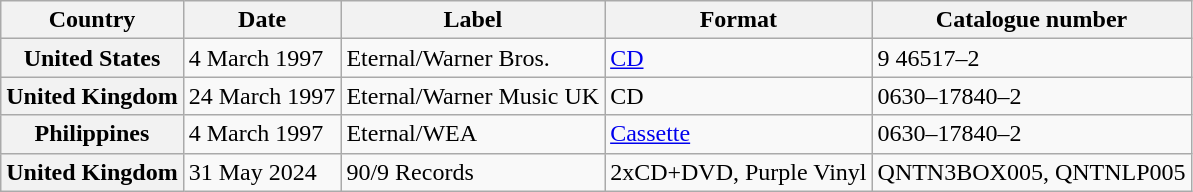<table class="wikitable plainrowheaders">
<tr>
<th>Country</th>
<th>Date</th>
<th>Label</th>
<th>Format</th>
<th>Catalogue number</th>
</tr>
<tr>
<th scope="row">United States</th>
<td>4 March 1997</td>
<td>Eternal/Warner Bros.</td>
<td><a href='#'>CD</a></td>
<td>9 46517–2</td>
</tr>
<tr>
<th scope="row">United Kingdom</th>
<td>24 March 1997</td>
<td>Eternal/Warner Music UK</td>
<td>CD</td>
<td>0630–17840–2</td>
</tr>
<tr>
<th scope="row">Philippines</th>
<td>4 March 1997</td>
<td>Eternal/WEA</td>
<td><a href='#'>Cassette</a></td>
<td>0630–17840–2</td>
</tr>
<tr>
<th scope="row">United Kingdom</th>
<td>31 May 2024</td>
<td>90/9 Records</td>
<td>2xCD+DVD, Purple Vinyl</td>
<td>QNTN3BOX005, QNTNLP005</td>
</tr>
</table>
